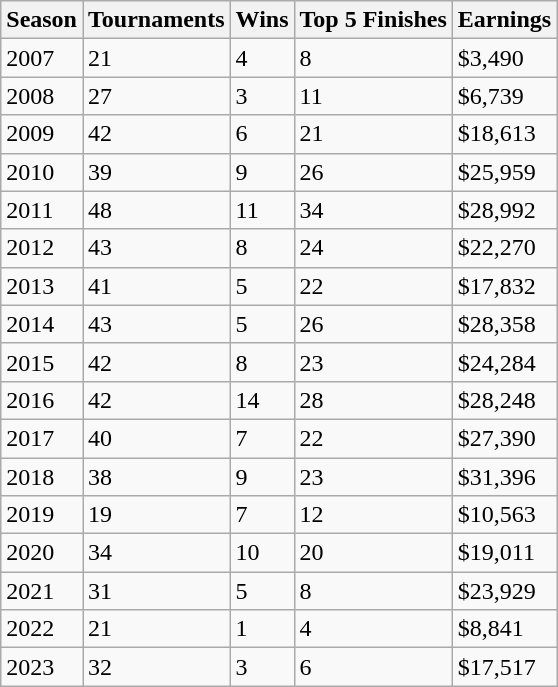<table class="wikitable sortable">
<tr>
<th>Season</th>
<th>Tournaments</th>
<th>Wins</th>
<th>Top 5 Finishes</th>
<th>Earnings</th>
</tr>
<tr>
<td>2007</td>
<td>21</td>
<td>4</td>
<td>8</td>
<td>$3,490</td>
</tr>
<tr>
<td>2008</td>
<td>27</td>
<td>3</td>
<td>11</td>
<td>$6,739</td>
</tr>
<tr>
<td>2009</td>
<td>42</td>
<td>6</td>
<td>21</td>
<td>$18,613</td>
</tr>
<tr>
<td>2010</td>
<td>39</td>
<td>9</td>
<td>26</td>
<td>$25,959</td>
</tr>
<tr>
<td>2011</td>
<td>48</td>
<td>11</td>
<td>34</td>
<td>$28,992</td>
</tr>
<tr>
<td>2012</td>
<td>43</td>
<td>8</td>
<td>24</td>
<td>$22,270</td>
</tr>
<tr>
<td>2013</td>
<td>41</td>
<td>5</td>
<td>22</td>
<td>$17,832</td>
</tr>
<tr>
<td>2014</td>
<td>43</td>
<td>5</td>
<td>26</td>
<td>$28,358</td>
</tr>
<tr>
<td>2015</td>
<td>42</td>
<td>8</td>
<td>23</td>
<td>$24,284</td>
</tr>
<tr>
<td>2016</td>
<td>42</td>
<td>14</td>
<td>28</td>
<td>$28,248</td>
</tr>
<tr>
<td>2017</td>
<td>40</td>
<td>7</td>
<td>22</td>
<td>$27,390</td>
</tr>
<tr>
<td>2018</td>
<td>38</td>
<td>9</td>
<td>23</td>
<td>$31,396</td>
</tr>
<tr>
<td>2019</td>
<td>19</td>
<td>7</td>
<td>12</td>
<td>$10,563</td>
</tr>
<tr>
<td>2020</td>
<td>34</td>
<td>10</td>
<td>20</td>
<td>$19,011</td>
</tr>
<tr>
<td>2021</td>
<td>31</td>
<td>5</td>
<td>8</td>
<td>$23,929</td>
</tr>
<tr>
<td>2022</td>
<td>21</td>
<td>1</td>
<td>4</td>
<td>$8,841</td>
</tr>
<tr>
<td>2023</td>
<td>32</td>
<td>3</td>
<td>6</td>
<td>$17,517</td>
</tr>
</table>
